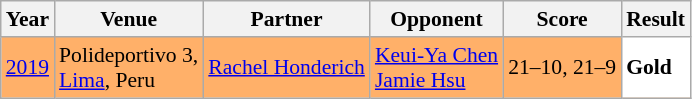<table class="sortable wikitable" style="font-size: 90%;">
<tr>
<th>Year</th>
<th>Venue</th>
<th>Partner</th>
<th>Opponent</th>
<th>Score</th>
<th>Result</th>
</tr>
<tr style="background:#FFB069">
<td align="center"><a href='#'>2019</a></td>
<td align="left">Polideportivo 3,<br><a href='#'>Lima</a>, Peru</td>
<td align="left"> <a href='#'>Rachel Honderich</a></td>
<td align="left"> <a href='#'>Keui-Ya Chen</a><br> <a href='#'>Jamie Hsu</a></td>
<td align="left">21–10, 21–9</td>
<td style="text-align:left; background:white"> <strong>Gold</strong></td>
</tr>
</table>
